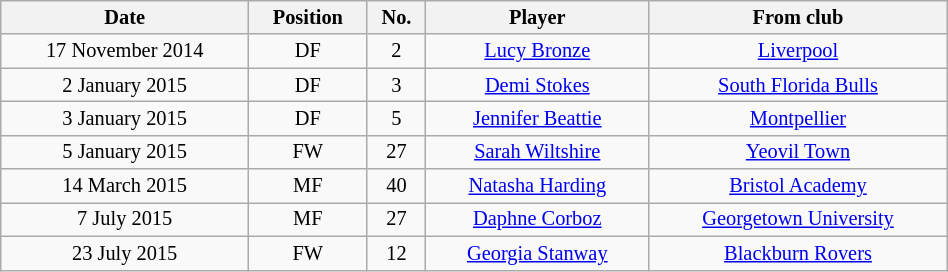<table class="wikitable sortable" style="width:50%; text-align:center; font-size:85%; text-align:centre;">
<tr>
<th><strong>Date</strong></th>
<th><strong>Position</strong></th>
<th><strong>No.</strong></th>
<th><strong>Player</strong></th>
<th><strong>From club</strong></th>
</tr>
<tr>
<td>17 November 2014</td>
<td>DF</td>
<td>2</td>
<td> <a href='#'>Lucy Bronze</a></td>
<td> <a href='#'>Liverpool</a></td>
</tr>
<tr>
<td>2 January 2015</td>
<td>DF</td>
<td>3</td>
<td> <a href='#'>Demi Stokes</a></td>
<td> <a href='#'>South Florida Bulls</a></td>
</tr>
<tr>
<td>3 January 2015</td>
<td>DF</td>
<td>5</td>
<td> <a href='#'>Jennifer Beattie</a></td>
<td> <a href='#'>Montpellier</a></td>
</tr>
<tr>
<td>5 January 2015</td>
<td>FW</td>
<td>27</td>
<td> <a href='#'>Sarah Wiltshire</a></td>
<td> <a href='#'>Yeovil Town</a></td>
</tr>
<tr>
<td>14 March 2015</td>
<td>MF</td>
<td>40</td>
<td> <a href='#'>Natasha Harding</a></td>
<td> <a href='#'>Bristol Academy</a></td>
</tr>
<tr>
<td>7 July 2015</td>
<td>MF</td>
<td>27</td>
<td> <a href='#'>Daphne Corboz</a></td>
<td> <a href='#'>Georgetown University</a></td>
</tr>
<tr>
<td>23 July 2015</td>
<td>FW</td>
<td>12</td>
<td> <a href='#'>Georgia Stanway</a></td>
<td> <a href='#'>Blackburn Rovers</a></td>
</tr>
</table>
